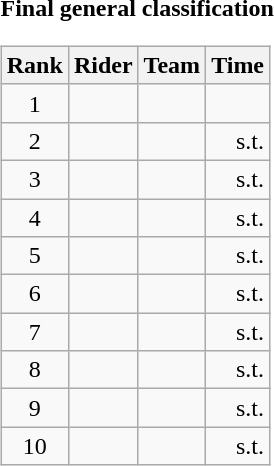<table>
<tr>
<td><strong>Final general classification</strong><br><table class="wikitable">
<tr>
<th scope="col">Rank</th>
<th scope="col">Rider</th>
<th scope="col">Team</th>
<th scope="col">Time</th>
</tr>
<tr>
<td style="text-align:center;">1</td>
<td></td>
<td></td>
<td style="text-align:right;"></td>
</tr>
<tr>
<td style="text-align:center;">2</td>
<td></td>
<td></td>
<td style="text-align:right;">s.t.</td>
</tr>
<tr>
<td style="text-align:center;">3</td>
<td></td>
<td></td>
<td style="text-align:right;">s.t.</td>
</tr>
<tr>
<td style="text-align:center;">4</td>
<td></td>
<td></td>
<td style="text-align:right;">s.t.</td>
</tr>
<tr>
<td style="text-align:center;">5</td>
<td></td>
<td></td>
<td style="text-align:right;">s.t.</td>
</tr>
<tr>
<td style="text-align:center;">6</td>
<td></td>
<td></td>
<td style="text-align:right;">s.t.</td>
</tr>
<tr>
<td style="text-align:center;">7</td>
<td></td>
<td></td>
<td style="text-align:right;">s.t.</td>
</tr>
<tr>
<td style="text-align:center;">8</td>
<td></td>
<td></td>
<td style="text-align:right;">s.t.</td>
</tr>
<tr>
<td style="text-align:center;">9</td>
<td></td>
<td></td>
<td style="text-align:right;">s.t.</td>
</tr>
<tr>
<td style="text-align:center;">10</td>
<td></td>
<td></td>
<td style="text-align:right;">s.t.</td>
</tr>
</table>
</td>
</tr>
</table>
